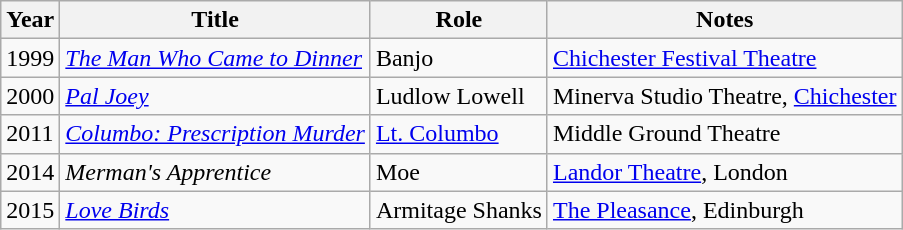<table class="wikitable">
<tr>
<th>Year</th>
<th>Title</th>
<th>Role</th>
<th>Notes</th>
</tr>
<tr>
<td>1999</td>
<td><em><a href='#'>The Man Who Came to Dinner</a></em></td>
<td>Banjo</td>
<td><a href='#'>Chichester Festival Theatre</a></td>
</tr>
<tr>
<td>2000</td>
<td><em><a href='#'>Pal Joey</a></em></td>
<td>Ludlow Lowell</td>
<td>Minerva Studio Theatre, <a href='#'>Chichester</a></td>
</tr>
<tr>
<td>2011</td>
<td><em><a href='#'>Columbo: Prescription Murder</a></em></td>
<td><a href='#'>Lt. Columbo</a></td>
<td>Middle Ground Theatre </td>
</tr>
<tr>
<td>2014</td>
<td><em>Merman's Apprentice</em></td>
<td>Moe</td>
<td><a href='#'>Landor Theatre</a>, London</td>
</tr>
<tr>
<td>2015</td>
<td><em><a href='#'>Love Birds</a></em></td>
<td>Armitage Shanks</td>
<td><a href='#'>The Pleasance</a>, Edinburgh</td>
</tr>
</table>
